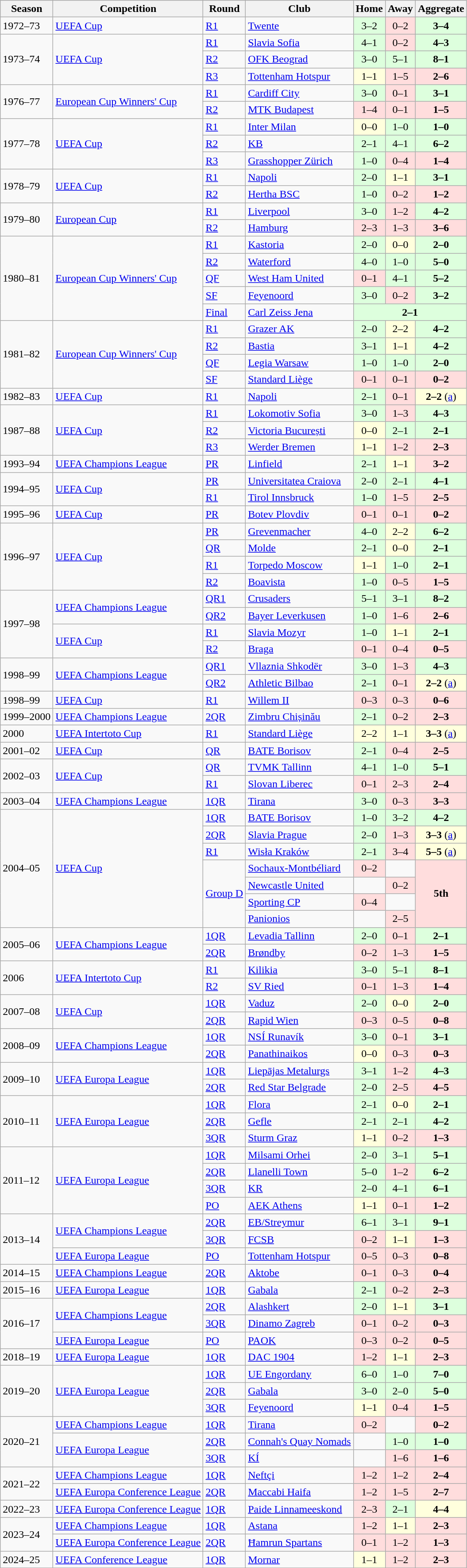<table class="wikitable plainrowheaders">
<tr bgcolor="#e4e4e4">
<th style="border-bottom:1px solid #AAAAAA">Season</th>
<th style="border-bottom:1px solid #AAAAAA">Competition</th>
<th style="border-bottom:1px solid #AAAAAA">Round</th>
<th style="border-bottom:1px solid #AAAAAA">Club</th>
<th style="border-bottom:1px solid #AAAAAA" align="center">Home</th>
<th style="border-bottom:1px solid #AAAAAA" align="center">Away</th>
<th style="border-bottom:1px solid #AAAAAA" align="center">Aggregate</th>
</tr>
<tr>
<td rowspan="1">1972–73</td>
<td rowspan="1"><a href='#'>UEFA Cup</a></td>
<td><a href='#'>R1</a></td>
<td> <a href='#'>Twente</a></td>
<td align="center" bgcolor="#ddffdd">3–2</td>
<td align="center" bgcolor="#fdd">0–2</td>
<td align="center" bgcolor="#ddffdd"><strong>3–4</strong></td>
</tr>
<tr>
<td rowspan="3">1973–74</td>
<td rowspan="3"><a href='#'>UEFA Cup</a></td>
<td><a href='#'>R1</a></td>
<td> <a href='#'>Slavia Sofia</a></td>
<td align="center" bgcolor="#ddffdd">4–1</td>
<td align="center" bgcolor="#fdd">0–2</td>
<td align="center" bgcolor="#ddffdd"><strong>4–3</strong></td>
</tr>
<tr>
<td><a href='#'>R2</a></td>
<td> <a href='#'>OFK Beograd</a></td>
<td align="center" bgcolor="#ddffdd">3–0</td>
<td align="center" bgcolor="#ddffdd">5–1</td>
<td align="center" bgcolor="#ddffdd"><strong>8–1</strong></td>
</tr>
<tr>
<td><a href='#'>R3</a></td>
<td> <a href='#'>Tottenham Hotspur</a></td>
<td align="center" bgcolor="#ffffdd">1–1</td>
<td align="center" bgcolor="#fdd">1–5</td>
<td align="center" bgcolor="#fdd"><strong>2–6</strong></td>
</tr>
<tr>
<td rowspan="2">1976–77</td>
<td rowspan="2"><a href='#'>European Cup Winners' Cup</a></td>
<td><a href='#'>R1</a></td>
<td> <a href='#'>Cardiff City</a></td>
<td align="center" bgcolor="#ddffdd">3–0</td>
<td align="center" bgcolor="#fdd">0–1</td>
<td align="center" bgcolor="#ddffdd"><strong>3–1</strong></td>
</tr>
<tr>
<td><a href='#'>R2</a></td>
<td> <a href='#'>MTK Budapest</a></td>
<td align="center" bgcolor="#fdd">1–4</td>
<td align="center" bgcolor="#fdd">0–1</td>
<td align="center" bgcolor="#fdd"><strong>1–5</strong></td>
</tr>
<tr>
<td rowspan="3">1977–78</td>
<td rowspan="3"><a href='#'>UEFA Cup</a></td>
<td><a href='#'>R1</a></td>
<td> <a href='#'>Inter Milan</a></td>
<td align="center" bgcolor="#ffffdd">0–0</td>
<td align="center" bgcolor="#ddffdd">1–0</td>
<td align="center" bgcolor="#ddffdd"><strong>1–0</strong></td>
</tr>
<tr>
<td><a href='#'>R2</a></td>
<td> <a href='#'>KB</a></td>
<td align="center" bgcolor="#ddffdd">2–1</td>
<td align="center" bgcolor="#ddffdd">4–1</td>
<td align="center" bgcolor="#ddffdd"><strong>6–2</strong></td>
</tr>
<tr>
<td><a href='#'>R3</a></td>
<td> <a href='#'>Grasshopper Zürich</a></td>
<td align="center" bgcolor="#ddffdd">1–0</td>
<td align="center" bgcolor="#fdd">0–4</td>
<td align="center" bgcolor="#fdd"><strong>1–4</strong></td>
</tr>
<tr>
<td rowspan="2">1978–79</td>
<td rowspan="2"><a href='#'>UEFA Cup</a></td>
<td><a href='#'>R1</a></td>
<td> <a href='#'>Napoli</a></td>
<td align="center" bgcolor="#ddffdd">2–0</td>
<td align="center" bgcolor="#ffffdd">1–1</td>
<td align="center" bgcolor="#ddffdd"><strong>3–1</strong></td>
</tr>
<tr>
<td><a href='#'>R2</a></td>
<td> <a href='#'>Hertha BSC</a></td>
<td align="center" bgcolor="#ddffdd">1–0</td>
<td align="center" bgcolor="#fdd">0–2</td>
<td align="center" bgcolor="#fdd"><strong>1–2</strong></td>
</tr>
<tr>
<td rowspan="2">1979–80</td>
<td rowspan="2"><a href='#'>European Cup</a></td>
<td><a href='#'>R1</a></td>
<td> <a href='#'>Liverpool</a></td>
<td align="center" bgcolor="#ddffdd">3–0</td>
<td align="center" bgcolor="#fdd">1–2</td>
<td align="center" bgcolor="#ddffdd"><strong>4–2</strong></td>
</tr>
<tr>
<td><a href='#'>R2</a></td>
<td> <a href='#'>Hamburg</a></td>
<td align="center" bgcolor="#fdd">2–3</td>
<td align="center" bgcolor="#fdd">1–3</td>
<td align="center" bgcolor="#fdd"><strong>3–6</strong></td>
</tr>
<tr>
<td rowspan="5">1980–81</td>
<td rowspan="5"><a href='#'>European Cup Winners' Cup</a></td>
<td><a href='#'>R1</a></td>
<td> <a href='#'>Kastoria</a></td>
<td align="center" bgcolor="#ddffdd">2–0</td>
<td align="center" bgcolor="#ffffdd">0–0</td>
<td align="center" bgcolor="#ddffdd"><strong>2–0</strong></td>
</tr>
<tr>
<td><a href='#'>R2</a></td>
<td> <a href='#'>Waterford</a></td>
<td align="center" bgcolor="#ddffdd">4–0</td>
<td align="center" bgcolor="#ddffdd">1–0</td>
<td align="center" bgcolor="#ddffdd"><strong>5–0</strong></td>
</tr>
<tr>
<td><a href='#'>QF</a></td>
<td> <a href='#'>West Ham United</a></td>
<td align="center" bgcolor="#fdd">0–1</td>
<td align="center" bgcolor="#ddffdd">4–1</td>
<td align="center" bgcolor="#ddffdd"><strong>5–2</strong></td>
</tr>
<tr>
<td><a href='#'>SF</a></td>
<td> <a href='#'>Feyenoord</a></td>
<td align="center" bgcolor="#ddffdd">3–0</td>
<td align="center" bgcolor="#fdd">0–2</td>
<td align="center" bgcolor="#ddffdd"><strong>3–2</strong></td>
</tr>
<tr>
<td><a href='#'>Final</a></td>
<td> <a href='#'>Carl Zeiss Jena</a></td>
<td colspan="3" align="center" bgcolor="#ddffdd""><strong>2–1</strong></td>
</tr>
<tr>
<td rowspan="4">1981–82</td>
<td rowspan="4"><a href='#'>European Cup Winners' Cup</a></td>
<td><a href='#'>R1</a></td>
<td> <a href='#'>Grazer AK</a></td>
<td align="center" bgcolor="#ddffdd">2–0</td>
<td align="center" bgcolor="#ffffdd">2–2</td>
<td align="center" bgcolor="#ddffdd"><strong>4–2</strong></td>
</tr>
<tr>
<td><a href='#'>R2</a></td>
<td> <a href='#'>Bastia</a></td>
<td align="center" bgcolor="#ddffdd">3–1</td>
<td align="center" bgcolor="#ffffdd">1–1</td>
<td align="center" bgcolor="#ddffdd"><strong>4–2</strong></td>
</tr>
<tr>
<td><a href='#'>QF</a></td>
<td> <a href='#'>Legia Warsaw</a></td>
<td align="center" bgcolor="#ddffdd">1–0</td>
<td align="center" bgcolor="#ddffdd">1–0</td>
<td align="center" bgcolor="#ddffdd"><strong>2–0</strong></td>
</tr>
<tr>
<td><a href='#'>SF</a></td>
<td> <a href='#'>Standard Liège</a></td>
<td align="center" bgcolor="#fdd">0–1</td>
<td align="center" bgcolor="#fdd">0–1</td>
<td align="center" bgcolor="#fdd"><strong>0–2</strong></td>
</tr>
<tr>
<td rowspan="1">1982–83</td>
<td rowspan="1"><a href='#'>UEFA Cup</a></td>
<td><a href='#'>R1</a></td>
<td> <a href='#'>Napoli</a></td>
<td align="center" bgcolor="#ddffdd">2–1</td>
<td align="center" bgcolor="#fdd">0–1</td>
<td align="center" bgcolor="#ffffdd"><strong>2–2</strong> (<a href='#'>a</a>)</td>
</tr>
<tr>
<td rowspan="3">1987–88</td>
<td rowspan="3"><a href='#'>UEFA Cup</a></td>
<td><a href='#'>R1</a></td>
<td> <a href='#'>Lokomotiv Sofia</a></td>
<td align="center" bgcolor="#ddffdd">3–0</td>
<td align="center" bgcolor="#fdd">1–3</td>
<td align="center" bgcolor="#ddffdd"><strong>4–3</strong></td>
</tr>
<tr>
<td><a href='#'>R2</a></td>
<td> <a href='#'>Victoria București</a></td>
<td align="center" bgcolor="#ffffdd">0–0</td>
<td align="center" bgcolor="#ddffdd">2–1</td>
<td align="center" bgcolor="#ddffdd"><strong>2–1</strong></td>
</tr>
<tr>
<td><a href='#'>R3</a></td>
<td> <a href='#'>Werder Bremen</a></td>
<td align="center" bgcolor="#ffffdd">1–1</td>
<td align="center" bgcolor="#fdd">1–2</td>
<td align="center" bgcolor="#fdd"><strong>2–3</strong></td>
</tr>
<tr>
<td rowspan="1">1993–94</td>
<td rowspan="1"><a href='#'>UEFA Champions League</a></td>
<td><a href='#'>PR</a></td>
<td> <a href='#'>Linfield</a></td>
<td align="center" bgcolor="#ddffdd">2–1</td>
<td align="center" bgcolor="#ffffdd">1–1</td>
<td align="center" bgcolor="#fdd"><strong>3–2</strong></td>
</tr>
<tr>
<td rowspan="2">1994–95</td>
<td rowspan="2"><a href='#'>UEFA Cup</a></td>
<td><a href='#'>PR</a></td>
<td> <a href='#'>Universitatea Craiova</a></td>
<td align="center" bgcolor="#ddffdd">2–0</td>
<td align="center" bgcolor="#ddffdd">2–1</td>
<td align="center" bgcolor="#ddffdd"><strong>4–1</strong></td>
</tr>
<tr>
<td><a href='#'>R1</a></td>
<td> <a href='#'>Tirol Innsbruck</a></td>
<td align="center" bgcolor="#ddffdd">1–0</td>
<td align="center" bgcolor="#fdd">1–5</td>
<td align="center" bgcolor="#fdd"><strong>2–5</strong></td>
</tr>
<tr>
<td rowspan="1">1995–96</td>
<td rowspan="1"><a href='#'>UEFA Cup</a></td>
<td><a href='#'>PR</a></td>
<td> <a href='#'>Botev Plovdiv</a></td>
<td align="center" bgcolor="#fdd">0–1</td>
<td align="center" bgcolor="#fdd">0–1</td>
<td align="center" bgcolor="#fdd"><strong>0–2</strong></td>
</tr>
<tr>
<td rowspan="4">1996–97</td>
<td rowspan="4"><a href='#'>UEFA Cup</a></td>
<td><a href='#'>PR</a></td>
<td> <a href='#'>Grevenmacher</a></td>
<td align="center" bgcolor="#ddffdd">4–0</td>
<td align="center" bgcolor="#ffffdd">2–2</td>
<td align="center" bgcolor="#ddffdd"><strong>6–2</strong></td>
</tr>
<tr>
<td><a href='#'>QR</a></td>
<td> <a href='#'>Molde</a></td>
<td align="center" bgcolor="#ddffdd">2–1</td>
<td align="center" bgcolor="#ffffdd">0–0</td>
<td align="center" bgcolor="#ddffdd"><strong>2–1</strong></td>
</tr>
<tr>
<td><a href='#'>R1</a></td>
<td> <a href='#'>Torpedo Moscow</a></td>
<td align="center" bgcolor="#ffffdd">1–1</td>
<td align="center" bgcolor="#ddffdd">1–0</td>
<td align="center" bgcolor="#ddffdd"><strong>2–1</strong></td>
</tr>
<tr>
<td><a href='#'>R2</a></td>
<td> <a href='#'>Boavista</a></td>
<td align="center" bgcolor="#ddffdd">1–0</td>
<td align="center" bgcolor="#fdd">0–5</td>
<td align="center" bgcolor="#fdd"><strong>1–5</strong></td>
</tr>
<tr>
<td rowspan="4">1997–98</td>
<td rowspan="2"><a href='#'>UEFA Champions League</a></td>
<td><a href='#'>QR1</a></td>
<td> <a href='#'>Crusaders</a></td>
<td align="center" bgcolor="#ddffdd">5–1</td>
<td align="center" bgcolor="#ddffdd">3–1</td>
<td align="center" bgcolor="#ddffdd"><strong>8–2</strong></td>
</tr>
<tr>
<td><a href='#'>QR2</a></td>
<td> <a href='#'>Bayer Leverkusen</a></td>
<td align="center" bgcolor="#ddffdd">1–0</td>
<td align="center" bgcolor="#fdd">1–6</td>
<td align="center" bgcolor="#fdd"><strong>2–6</strong></td>
</tr>
<tr>
<td rowspan="2"><a href='#'>UEFA Cup</a></td>
<td><a href='#'>R1</a></td>
<td> <a href='#'>Slavia Mozyr</a></td>
<td align="center" bgcolor="#ddffdd">1–0</td>
<td align="center" bgcolor="#ffffdd">1–1</td>
<td align="center" bgcolor="#ddffdd"><strong>2–1</strong></td>
</tr>
<tr>
<td><a href='#'>R2</a></td>
<td> <a href='#'>Braga</a></td>
<td align="center" bgcolor="#fdd">0–1</td>
<td align="center" bgcolor="#fdd">0–4</td>
<td align="center" bgcolor="#fdd"><strong>0–5</strong></td>
</tr>
<tr>
<td rowspan="2">1998–99</td>
<td rowspan="2"><a href='#'>UEFA Champions League</a></td>
<td><a href='#'>QR1</a></td>
<td> <a href='#'>Vllaznia Shkodër</a></td>
<td align="center" bgcolor="#ddffdd">3–0</td>
<td align="center" bgcolor="#fdd">1–3</td>
<td align="center" bgcolor="#ddffdd"><strong>4–3</strong></td>
</tr>
<tr>
<td><a href='#'>QR2</a></td>
<td> <a href='#'>Athletic Bilbao</a></td>
<td align="center" bgcolor="#ddffdd">2–1</td>
<td align="center" bgcolor="#fdd">0–1</td>
<td align="center" bgcolor="#ffffdd"><strong>2–2</strong> (<a href='#'>a</a>)</td>
</tr>
<tr>
<td rowspan="1">1998–99</td>
<td rowspan="1"><a href='#'>UEFA Cup</a></td>
<td><a href='#'>R1</a></td>
<td> <a href='#'>Willem II</a></td>
<td align="center" bgcolor="#fdd">0–3</td>
<td align="center" bgcolor="#fdd">0–3</td>
<td align="center" bgcolor="#fdd"><strong>0–6</strong></td>
</tr>
<tr>
<td rowspan="1">1999–2000</td>
<td rowspan="1"><a href='#'>UEFA Champions League</a></td>
<td><a href='#'>2QR</a></td>
<td> <a href='#'>Zimbru Chișinău</a></td>
<td align="center" bgcolor="#ddffdd">2–1</td>
<td align="center" bgcolor="#fdd">0–2</td>
<td align="center" bgcolor="#fdd"><strong>2–3</strong></td>
</tr>
<tr>
<td rowspan="1">2000</td>
<td rowspan="1"><a href='#'>UEFA Intertoto Cup</a></td>
<td><a href='#'>R1</a></td>
<td> <a href='#'>Standard Liège</a></td>
<td align="center" bgcolor="#ffffdd">2–2</td>
<td align="center" bgcolor="#ffffdd">1–1</td>
<td align="center" bgcolor="#ffffdd"><strong>3–3</strong> (<a href='#'>a</a>)</td>
</tr>
<tr>
<td rowspan="1">2001–02</td>
<td rowspan="1"><a href='#'>UEFA Cup</a></td>
<td><a href='#'>QR</a></td>
<td> <a href='#'>BATE Borisov</a></td>
<td align="center" bgcolor="#ddffdd">2–1</td>
<td align="center" bgcolor="#fdd">0–4</td>
<td align="center" bgcolor="#fdd"><strong>2–5</strong></td>
</tr>
<tr>
<td rowspan="2">2002–03</td>
<td rowspan="2"><a href='#'>UEFA Cup</a></td>
<td><a href='#'>QR</a></td>
<td> <a href='#'>TVMK Tallinn</a></td>
<td align="center" bgcolor="#ddffdd">4–1</td>
<td align="center" bgcolor="#ddffdd">1–0</td>
<td align="center" bgcolor="#ddffdd"><strong>5–1</strong></td>
</tr>
<tr>
<td><a href='#'>R1</a></td>
<td> <a href='#'>Slovan Liberec</a></td>
<td align="center" bgcolor="#fdd">0–1</td>
<td align="center" bgcolor="#fdd">2–3</td>
<td align="center" bgcolor="#fdd"><strong>2–4</strong></td>
</tr>
<tr>
<td rowspan="1">2003–04</td>
<td rowspan="1"><a href='#'>UEFA Champions League</a></td>
<td><a href='#'>1QR</a></td>
<td> <a href='#'>Tirana</a></td>
<td align="center" bgcolor="#ddffdd">3–0</td>
<td align="center" bgcolor="#fdd">0–3</td>
<td align="center" bgcolor="#fdd"><strong>3–3</strong> </td>
</tr>
<tr>
<td rowspan="7">2004–05</td>
<td rowspan="7"><a href='#'>UEFA Cup</a></td>
<td><a href='#'>1QR</a></td>
<td> <a href='#'>BATE Borisov</a></td>
<td align="center" bgcolor="#ddffdd">1–0</td>
<td align="center" bgcolor="#ddffdd">3–2</td>
<td align="center" bgcolor="#ddffdd"><strong>4–2</strong></td>
</tr>
<tr>
<td><a href='#'>2QR</a></td>
<td> <a href='#'>Slavia Prague</a></td>
<td align="center" bgcolor="#ddffdd">2–0</td>
<td align="center" bgcolor="#fdd">1–3</td>
<td align="center" bgcolor="#ffffdd"><strong>3–3</strong> (<a href='#'>a</a>)</td>
</tr>
<tr>
<td><a href='#'>R1</a></td>
<td> <a href='#'>Wisła Kraków</a></td>
<td align="center" bgcolor="#ddffdd">2–1</td>
<td align="center" bgcolor="#fdd">3–4</td>
<td align="center" bgcolor="#ffffdd"><strong>5–5</strong> (<a href='#'>a</a>)</td>
</tr>
<tr>
<td rowspan="4"><a href='#'>Group D</a></td>
<td> <a href='#'>Sochaux-Montbéliard</a></td>
<td align="center" bgcolor="#fdd">0–2</td>
<td></td>
<td rowspan="4" align="center" bgcolor="#fdd"><strong>5th</strong></td>
</tr>
<tr>
<td> <a href='#'>Newcastle United</a></td>
<td></td>
<td align="center" bgcolor="#fdd">0–2</td>
</tr>
<tr>
<td> <a href='#'>Sporting CP</a></td>
<td align="center" bgcolor="#fdd">0–4</td>
<td></td>
</tr>
<tr>
<td> <a href='#'>Panionios</a></td>
<td></td>
<td align="center" bgcolor="#fdd">2–5</td>
</tr>
<tr>
<td rowspan="2">2005–06</td>
<td rowspan="2"><a href='#'>UEFA Champions League</a></td>
<td><a href='#'>1QR</a></td>
<td> <a href='#'>Levadia Tallinn</a></td>
<td align="center" bgcolor="#ddffdd">2–0</td>
<td align="center" bgcolor="#fdd">0–1</td>
<td align="center" bgcolor="#ddffdd"><strong>2–1</strong></td>
</tr>
<tr>
<td><a href='#'>2QR</a></td>
<td> <a href='#'>Brøndby</a></td>
<td align="center" bgcolor="#fdd">0–2</td>
<td align="center" bgcolor="#fdd">1–3</td>
<td align="center" bgcolor="#fdd"><strong>1–5</strong></td>
</tr>
<tr>
<td rowspan="2">2006</td>
<td rowspan="2"><a href='#'>UEFA Intertoto Cup</a></td>
<td><a href='#'>R1</a></td>
<td> <a href='#'>Kilikia</a></td>
<td align="center" bgcolor="#ddffdd">3–0</td>
<td align="center" bgcolor="#ddffdd">5–1</td>
<td align="center" bgcolor="#ddffdd"><strong>8–1</strong></td>
</tr>
<tr>
<td><a href='#'>R2</a></td>
<td> <a href='#'>SV Ried</a></td>
<td align="center" bgcolor="#fdd">0–1</td>
<td align="center" bgcolor="#fdd">1–3</td>
<td align="center" bgcolor="#fdd"><strong>1–4</strong></td>
</tr>
<tr>
<td rowspan="2">2007–08</td>
<td rowspan="2"><a href='#'>UEFA Cup</a></td>
<td><a href='#'>1QR</a></td>
<td> <a href='#'>Vaduz</a></td>
<td align="center" bgcolor="#ddffdd">2–0</td>
<td align="center" bgcolor="#ffffdd">0–0</td>
<td align="center" bgcolor="#ddffdd"><strong>2–0</strong></td>
</tr>
<tr>
<td><a href='#'>2QR</a></td>
<td> <a href='#'>Rapid Wien</a></td>
<td align="center" bgcolor="#fdd">0–3</td>
<td align="center" bgcolor="#fdd">0–5</td>
<td align="center" bgcolor="#fdd"><strong>0–8</strong></td>
</tr>
<tr>
<td rowspan="2">2008–09</td>
<td rowspan="2"><a href='#'>UEFA Champions League</a></td>
<td><a href='#'>1QR</a></td>
<td> <a href='#'>NSÍ Runavík</a></td>
<td align="center" bgcolor="#ddffdd">3–0</td>
<td align="center" bgcolor="#fdd">0–1</td>
<td align="center" bgcolor="#ddffdd"><strong>3–1</strong></td>
</tr>
<tr>
<td><a href='#'>2QR</a></td>
<td> <a href='#'>Panathinaikos</a></td>
<td align="center" bgcolor="#ffffdd">0–0</td>
<td align="center" bgcolor="#fdd">0–3</td>
<td align="center" bgcolor="#fdd"><strong>0–3</strong></td>
</tr>
<tr>
<td rowspan="2">2009–10</td>
<td rowspan="2"><a href='#'>UEFA Europa League</a></td>
<td><a href='#'>1QR</a></td>
<td> <a href='#'>Liepājas Metalurgs</a></td>
<td align="center" bgcolor="#ddffdd">3–1</td>
<td align="center" bgcolor="#fdd">1–2</td>
<td align="center" bgcolor="#ddffdd"><strong>4–3</strong></td>
</tr>
<tr>
<td><a href='#'>2QR</a></td>
<td> <a href='#'>Red Star Belgrade</a></td>
<td align="center" bgcolor="#ddffdd">2–0</td>
<td align="center" bgcolor="#fdd">2–5</td>
<td align="center" bgcolor="#fdd"><strong>4–5</strong></td>
</tr>
<tr>
<td rowspan="3">2010–11</td>
<td rowspan="3"><a href='#'>UEFA Europa League</a></td>
<td><a href='#'>1QR</a></td>
<td> <a href='#'>Flora</a></td>
<td align="center" bgcolor="#ddffdd">2–1</td>
<td align="center" bgcolor="#ffffdd">0–0</td>
<td align="center" bgcolor="#ddffdd"><strong>2–1</strong></td>
</tr>
<tr>
<td><a href='#'>2QR</a></td>
<td> <a href='#'>Gefle</a></td>
<td align="center" bgcolor="#ddffdd">2–1</td>
<td align="center" bgcolor="#ddffdd">2–1</td>
<td align="center" bgcolor="#ddffdd"><strong>4–2</strong></td>
</tr>
<tr>
<td><a href='#'>3QR</a></td>
<td> <a href='#'>Sturm Graz</a></td>
<td align="center" bgcolor="#ffffdd">1–1</td>
<td align="center" bgcolor="#fdd">0–2</td>
<td align="center" bgcolor="#fdd"><strong>1–3</strong></td>
</tr>
<tr>
<td rowspan="4">2011–12</td>
<td rowspan="4"><a href='#'>UEFA Europa League</a></td>
<td><a href='#'>1QR</a></td>
<td> <a href='#'>Milsami Orhei</a></td>
<td align="center" bgcolor="#ddffdd">2–0</td>
<td align="center" bgcolor="#ddffdd">3–1</td>
<td align="center" bgcolor="#ddffdd"><strong>5–1</strong></td>
</tr>
<tr>
<td><a href='#'>2QR</a></td>
<td> <a href='#'>Llanelli Town</a></td>
<td align="center" bgcolor="#ddffdd">5–0</td>
<td align="center" bgcolor="#fdd">1–2</td>
<td align="center" bgcolor="#ddffdd"><strong>6–2</strong></td>
</tr>
<tr>
<td><a href='#'>3QR</a></td>
<td> <a href='#'>KR</a></td>
<td align="center" bgcolor="#ddffdd">2–0</td>
<td align="center" bgcolor="#ddffdd">4–1</td>
<td align="center" bgcolor="#ddffdd"><strong>6–1</strong></td>
</tr>
<tr>
<td><a href='#'>PO</a></td>
<td> <a href='#'>AEK Athens</a></td>
<td align="center" bgcolor="#ffffdd">1–1</td>
<td align="center" bgcolor="#fdd">0–1</td>
<td align="center" bgcolor="#fdd"><strong>1–2</strong></td>
</tr>
<tr>
<td rowspan="3">2013–14</td>
<td rowspan="2"><a href='#'>UEFA Champions League</a></td>
<td><a href='#'>2QR</a></td>
<td> <a href='#'>EB/Streymur</a></td>
<td align="center" bgcolor="#ddffdd">6–1</td>
<td align="center" bgcolor="#ddffdd">3–1</td>
<td align="center" bgcolor="#ddffdd"><strong>9–1</strong></td>
</tr>
<tr>
<td><a href='#'>3QR</a></td>
<td> <a href='#'>FCSB</a></td>
<td align="center" bgcolor="#fdd">0–2</td>
<td align="center" bgcolor="#ffffdd">1–1</td>
<td align="center" bgcolor="#fdd"><strong>1–3</strong></td>
</tr>
<tr>
<td><a href='#'>UEFA Europa League</a></td>
<td><a href='#'>PO</a></td>
<td> <a href='#'>Tottenham Hotspur</a></td>
<td align="center" bgcolor="#fdd">0–5</td>
<td align="center" bgcolor="#fdd">0–3</td>
<td align="center" bgcolor="#fdd"><strong>0–8</strong></td>
</tr>
<tr>
<td rowspan="1">2014–15</td>
<td rowspan="1"><a href='#'>UEFA Champions League</a></td>
<td><a href='#'>2QR</a></td>
<td> <a href='#'>Aktobe</a></td>
<td align="center" bgcolor="#fdd">0–1</td>
<td align="center" bgcolor="#fdd">0–3</td>
<td align="center" bgcolor="#fdd"><strong>0–4</strong></td>
</tr>
<tr>
<td rowspan="1">2015–16</td>
<td rowspan="1"><a href='#'>UEFA Europa League</a></td>
<td><a href='#'>1QR</a></td>
<td> <a href='#'>Gabala</a></td>
<td align="center" bgcolor="#ddffdd">2–1</td>
<td align="center" bgcolor="#fdd">0–2</td>
<td align="center" bgcolor="#fdd"><strong>2–3</strong></td>
</tr>
<tr>
<td rowspan="3">2016–17</td>
<td rowspan="2"><a href='#'>UEFA Champions League</a></td>
<td><a href='#'>2QR</a></td>
<td> <a href='#'>Alashkert</a></td>
<td align="center" bgcolor="#ddffdd">2–0</td>
<td align="center" bgcolor="#ffffdd">1–1</td>
<td align="center" bgcolor="#ddffdd"><strong>3–1</strong></td>
</tr>
<tr>
<td><a href='#'>3QR</a></td>
<td> <a href='#'>Dinamo Zagreb</a></td>
<td align="center" bgcolor="#fdd">0–1</td>
<td align="center" bgcolor="#fdd">0–2</td>
<td align="center" bgcolor="#fdd"><strong>0–3</strong></td>
</tr>
<tr>
<td rowspan="1"><a href='#'>UEFA Europa League</a></td>
<td><a href='#'>PO</a></td>
<td> <a href='#'>PAOK</a></td>
<td align="center" bgcolor="#fdd">0–3</td>
<td align="center" bgcolor="#fdd">0–2</td>
<td align="center" bgcolor="#fdd"><strong>0–5</strong></td>
</tr>
<tr>
<td rowspan="1">2018–19</td>
<td rowspan="1"><a href='#'>UEFA Europa League</a></td>
<td><a href='#'>1QR</a></td>
<td> <a href='#'>DAC 1904</a></td>
<td align="center" bgcolor="#fdd">1–2</td>
<td align="center" bgcolor="#ffffdd">1–1</td>
<td align="center" bgcolor="#fdd"><strong>2–3</strong></td>
</tr>
<tr>
<td rowspan="3">2019–20</td>
<td rowspan="3"><a href='#'>UEFA Europa League</a></td>
<td><a href='#'>1QR</a></td>
<td> <a href='#'>UE Engordany</a></td>
<td align="center" bgcolor="#ddffdd">6–0</td>
<td align="center" bgcolor="#ddffdd">1–0</td>
<td align="center" bgcolor="#ddffdd"><strong>7–0</strong></td>
</tr>
<tr>
<td><a href='#'>2QR</a></td>
<td> <a href='#'>Gabala</a></td>
<td align="center" bgcolor="#ddffdd">3–0</td>
<td align="center" bgcolor="#ddffdd">2–0</td>
<td align="center" bgcolor="#ddffdd"><strong>5–0</strong></td>
</tr>
<tr>
<td><a href='#'>3QR</a></td>
<td> <a href='#'>Feyenoord</a></td>
<td align="center" bgcolor="#ffffdd">1–1</td>
<td align="center" bgcolor="#fdd">0–4</td>
<td align="center" bgcolor="#fdd"><strong>1–5</strong></td>
</tr>
<tr>
<td rowspan="3">2020–21</td>
<td rowspan="1"><a href='#'>UEFA Champions League</a></td>
<td><a href='#'>1QR</a></td>
<td> <a href='#'>Tirana</a></td>
<td align="center" bgcolor="#fdd">0–2</td>
<td></td>
<td align="center" bgcolor="#fdd"><strong>0–2</strong></td>
</tr>
<tr>
<td rowspan="2"><a href='#'>UEFA Europa League</a></td>
<td><a href='#'>2QR</a></td>
<td> <a href='#'>Connah's Quay Nomads</a></td>
<td></td>
<td align="center" bgcolor="#ddffdd">1–0</td>
<td align="center" bgcolor="#ddffdd"><strong>1–0</strong></td>
</tr>
<tr>
<td><a href='#'>3QR</a></td>
<td> <a href='#'>KÍ</a></td>
<td></td>
<td align="center" bgcolor="#fdd">1–6</td>
<td align="center" bgcolor="#fdd"><strong>1–6</strong></td>
</tr>
<tr>
<td rowspan="2">2021–22</td>
<td rowspan="1"><a href='#'>UEFA Champions League</a></td>
<td><a href='#'>1QR</a></td>
<td> <a href='#'>Neftçi</a></td>
<td align="center" bgcolor="#fdd">1–2</td>
<td align="center" bgcolor="#fdd">1–2</td>
<td align="center" bgcolor="#fdd"><strong>2–4</strong></td>
</tr>
<tr>
<td rowspan="1"><a href='#'>UEFA Europa Conference League</a></td>
<td><a href='#'>2QR</a></td>
<td> <a href='#'>Maccabi Haifa</a></td>
<td align="center" bgcolor="#fdd">1–2</td>
<td align="center" bgcolor="#fdd">1–5</td>
<td align="center" bgcolor="#fdd"><strong>2–7</strong></td>
</tr>
<tr>
<td rowspan="1">2022–23</td>
<td rowspan="1"><a href='#'>UEFA Europa Conference League</a></td>
<td><a href='#'>1QR</a></td>
<td> <a href='#'>Paide Linnameeskond</a></td>
<td align="center" bgcolor="#fdd">2–3</td>
<td align="center" bgcolor="#ddffdd">2–1</td>
<td align="center" bgcolor="#ffffdd"><strong>4–4</strong> </td>
</tr>
<tr>
<td rowspan="2">2023–24</td>
<td rowspan="1"><a href='#'>UEFA Champions League</a></td>
<td><a href='#'>1QR</a></td>
<td> <a href='#'>Astana</a></td>
<td align="center" bgcolor="#fdd">1–2</td>
<td align="center" bgcolor="#ffffdd">1–1</td>
<td align="center" bgcolor="#fdd"><strong>2–3</strong></td>
</tr>
<tr>
<td rowspan="1"><a href='#'>UEFA Europa Conference League</a></td>
<td><a href='#'>2QR</a></td>
<td> <a href='#'>Ħamrun Spartans</a></td>
<td align="center" bgcolor="#fdd">0–1</td>
<td align="center" bgcolor="#fdd">1–2</td>
<td align="center" bgcolor="#fdd"><strong>1–3</strong></td>
</tr>
<tr>
<td rowspan="1">2024–25</td>
<td rowspan="1"><a href='#'>UEFA Conference League</a></td>
<td><a href='#'>1QR</a></td>
<td> <a href='#'>Mornar</a></td>
<td align="center" bgcolor="#ffffdd">1–1</td>
<td align="center" bgcolor="#fdd">1–2</td>
<td align="center" bgcolor="#fdd"><strong>2–3</strong></td>
</tr>
</table>
